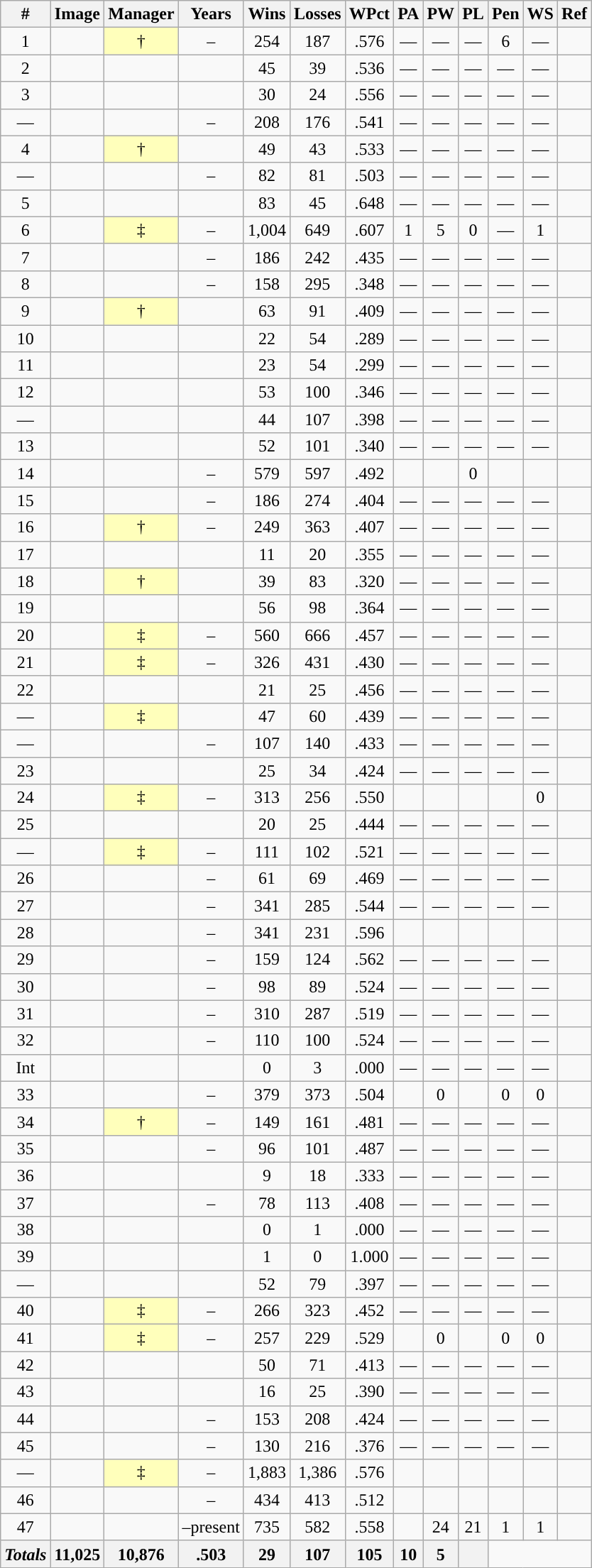<table class="wikitable sortable" style="text-align:center">
<tr>
<th class="unsortable">#</th>
<th>Image</th>
<th>Manager</th>
<th>Years</th>
<th>Wins</th>
<th>Losses</th>
<th>WPct</th>
<th>PA</th>
<th>PW</th>
<th>PL</th>
<th>Pen</th>
<th>WS</th>
<th class="unsortable">Ref</th>
</tr>
<tr>
<td>1</td>
<td></td>
<td style="background:#ffb;">†</td>
<td>–</td>
<td>254</td>
<td>187</td>
<td>.576</td>
<td>—</td>
<td>—</td>
<td>—</td>
<td>6</td>
<td>—</td>
<td></td>
</tr>
<tr>
<td>2</td>
<td></td>
<td></td>
<td></td>
<td>45</td>
<td>39</td>
<td>.536</td>
<td>—</td>
<td>—</td>
<td>—</td>
<td>—</td>
<td>—</td>
<td></td>
</tr>
<tr>
<td>3</td>
<td></td>
<td></td>
<td></td>
<td>30</td>
<td>24</td>
<td>.556</td>
<td>—</td>
<td>—</td>
<td>—</td>
<td>—</td>
<td>—</td>
<td></td>
</tr>
<tr>
<td>—</td>
<td></td>
<td></td>
<td>–</td>
<td>208</td>
<td>176</td>
<td>.541</td>
<td>—</td>
<td>—</td>
<td>—</td>
<td>—</td>
<td>—</td>
<td></td>
</tr>
<tr>
<td>4</td>
<td></td>
<td style="background:#ffb;">†</td>
<td></td>
<td>49</td>
<td>43</td>
<td>.533</td>
<td>—</td>
<td>—</td>
<td>—</td>
<td>—</td>
<td>—</td>
<td></td>
</tr>
<tr>
<td>—</td>
<td></td>
<td></td>
<td>–</td>
<td>82</td>
<td>81</td>
<td>.503</td>
<td>—</td>
<td>—</td>
<td>—</td>
<td>—</td>
<td>—</td>
<td></td>
</tr>
<tr>
<td>5</td>
<td></td>
<td></td>
<td></td>
<td>83</td>
<td>45</td>
<td>.648</td>
<td>—</td>
<td>—</td>
<td>—</td>
<td>—</td>
<td>—</td>
<td></td>
</tr>
<tr>
<td>6</td>
<td></td>
<td style="background:#ffb;">‡</td>
<td>–</td>
<td>1,004</td>
<td>649</td>
<td>.607</td>
<td>1</td>
<td>5</td>
<td>0</td>
<td>—</td>
<td>1</td>
<td></td>
</tr>
<tr>
<td>7</td>
<td></td>
<td></td>
<td>–</td>
<td>186</td>
<td>242</td>
<td>.435</td>
<td>—</td>
<td>—</td>
<td>—</td>
<td>—</td>
<td>—</td>
<td></td>
</tr>
<tr>
<td>8</td>
<td></td>
<td></td>
<td>–</td>
<td>158</td>
<td>295</td>
<td>.348</td>
<td>—</td>
<td>—</td>
<td>—</td>
<td>—</td>
<td>—</td>
<td></td>
</tr>
<tr>
<td>9</td>
<td></td>
<td style="background:#ffb;">†</td>
<td></td>
<td>63</td>
<td>91</td>
<td>.409</td>
<td>—</td>
<td>—</td>
<td>—</td>
<td>—</td>
<td>—</td>
<td></td>
</tr>
<tr>
<td>10</td>
<td></td>
<td></td>
<td></td>
<td>22</td>
<td>54</td>
<td>.289</td>
<td>—</td>
<td>—</td>
<td>—</td>
<td>—</td>
<td>—</td>
<td></td>
</tr>
<tr>
<td>11</td>
<td></td>
<td></td>
<td></td>
<td>23</td>
<td>54</td>
<td>.299</td>
<td>—</td>
<td>—</td>
<td>—</td>
<td>—</td>
<td>—</td>
<td></td>
</tr>
<tr>
<td>12</td>
<td></td>
<td></td>
<td></td>
<td>53</td>
<td>100</td>
<td>.346</td>
<td>—</td>
<td>—</td>
<td>—</td>
<td>—</td>
<td>—</td>
<td></td>
</tr>
<tr>
<td>—</td>
<td></td>
<td></td>
<td></td>
<td>44</td>
<td>107</td>
<td>.398</td>
<td>—</td>
<td>—</td>
<td>—</td>
<td>—</td>
<td>—</td>
<td></td>
</tr>
<tr>
<td>13</td>
<td></td>
<td></td>
<td></td>
<td>52</td>
<td>101</td>
<td>.340</td>
<td>—</td>
<td>—</td>
<td>—</td>
<td>—</td>
<td>—</td>
<td></td>
</tr>
<tr>
<td>14</td>
<td></td>
<td></td>
<td>–</td>
<td>579</td>
<td>597</td>
<td>.492</td>
<td></td>
<td></td>
<td>0</td>
<td></td>
<td></td>
<td></td>
</tr>
<tr>
<td>15</td>
<td></td>
<td></td>
<td>–</td>
<td>186</td>
<td>274</td>
<td>.404</td>
<td>—</td>
<td>—</td>
<td>—</td>
<td>—</td>
<td>—</td>
<td></td>
</tr>
<tr>
<td>16</td>
<td></td>
<td style="background:#ffb;">†</td>
<td>–</td>
<td>249</td>
<td>363</td>
<td>.407</td>
<td>—</td>
<td>—</td>
<td>—</td>
<td>—</td>
<td>—</td>
<td></td>
</tr>
<tr>
<td>17</td>
<td></td>
<td></td>
<td></td>
<td>11</td>
<td>20</td>
<td>.355</td>
<td>—</td>
<td>—</td>
<td>—</td>
<td>—</td>
<td>—</td>
<td></td>
</tr>
<tr>
<td>18</td>
<td></td>
<td style="background:#ffb;">†</td>
<td></td>
<td>39</td>
<td>83</td>
<td>.320</td>
<td>—</td>
<td>—</td>
<td>—</td>
<td>—</td>
<td>—</td>
<td></td>
</tr>
<tr>
<td>19</td>
<td></td>
<td></td>
<td></td>
<td>56</td>
<td>98</td>
<td>.364</td>
<td>—</td>
<td>—</td>
<td>—</td>
<td>—</td>
<td>—</td>
<td></td>
</tr>
<tr>
<td>20</td>
<td></td>
<td style="background:#ffb;">‡</td>
<td>–</td>
<td>560</td>
<td>666</td>
<td>.457</td>
<td>—</td>
<td>—</td>
<td>—</td>
<td>—</td>
<td>—</td>
<td></td>
</tr>
<tr>
<td>21</td>
<td></td>
<td style="background:#ffb;">‡</td>
<td>–</td>
<td>326</td>
<td>431</td>
<td>.430</td>
<td>—</td>
<td>—</td>
<td>—</td>
<td>—</td>
<td>—</td>
<td></td>
</tr>
<tr>
<td>22</td>
<td></td>
<td></td>
<td></td>
<td>21</td>
<td>25</td>
<td>.456</td>
<td>—</td>
<td>—</td>
<td>—</td>
<td>—</td>
<td>—</td>
<td></td>
</tr>
<tr>
<td>—</td>
<td></td>
<td style="background:#ffb;">‡</td>
<td></td>
<td>47</td>
<td>60</td>
<td>.439</td>
<td>—</td>
<td>—</td>
<td>—</td>
<td>—</td>
<td>—</td>
<td></td>
</tr>
<tr>
<td>—</td>
<td></td>
<td></td>
<td>–</td>
<td>107</td>
<td>140</td>
<td>.433</td>
<td>—</td>
<td>—</td>
<td>—</td>
<td>—</td>
<td>—</td>
<td></td>
</tr>
<tr>
<td>23</td>
<td></td>
<td></td>
<td></td>
<td>25</td>
<td>34</td>
<td>.424</td>
<td>—</td>
<td>—</td>
<td>—</td>
<td>—</td>
<td>—</td>
<td></td>
</tr>
<tr>
<td>24</td>
<td></td>
<td style="background:#ffb;">‡</td>
<td>–</td>
<td>313</td>
<td>256</td>
<td>.550</td>
<td></td>
<td></td>
<td></td>
<td></td>
<td>0</td>
<td></td>
</tr>
<tr>
<td>25</td>
<td></td>
<td></td>
<td></td>
<td>20</td>
<td>25</td>
<td>.444</td>
<td>—</td>
<td>—</td>
<td>—</td>
<td>—</td>
<td>—</td>
<td></td>
</tr>
<tr>
<td>—</td>
<td></td>
<td style="background:#ffb;">‡</td>
<td>–</td>
<td>111</td>
<td>102</td>
<td>.521</td>
<td>—</td>
<td>—</td>
<td>—</td>
<td>—</td>
<td>—</td>
<td></td>
</tr>
<tr>
<td>26</td>
<td></td>
<td></td>
<td>–</td>
<td>61</td>
<td>69</td>
<td>.469</td>
<td>—</td>
<td>—</td>
<td>—</td>
<td>—</td>
<td>—</td>
<td></td>
</tr>
<tr>
<td>27</td>
<td></td>
<td></td>
<td>–</td>
<td>341</td>
<td>285</td>
<td>.544</td>
<td>—</td>
<td>—</td>
<td>—</td>
<td>—</td>
<td>—</td>
<td></td>
</tr>
<tr>
<td>28</td>
<td></td>
<td></td>
<td>–</td>
<td>341</td>
<td>231</td>
<td>.596</td>
<td></td>
<td></td>
<td></td>
<td></td>
<td></td>
<td></td>
</tr>
<tr>
<td>29</td>
<td></td>
<td></td>
<td>–</td>
<td>159</td>
<td>124</td>
<td>.562</td>
<td>—</td>
<td>—</td>
<td>—</td>
<td>—</td>
<td>—</td>
<td></td>
</tr>
<tr>
<td>30</td>
<td></td>
<td></td>
<td>–</td>
<td>98</td>
<td>89</td>
<td>.524</td>
<td>—</td>
<td>—</td>
<td>—</td>
<td>—</td>
<td>—</td>
<td></td>
</tr>
<tr>
<td>31</td>
<td></td>
<td></td>
<td>–</td>
<td>310</td>
<td>287</td>
<td>.519</td>
<td>—</td>
<td>—</td>
<td>—</td>
<td>—</td>
<td>—</td>
<td></td>
</tr>
<tr>
<td>32</td>
<td></td>
<td></td>
<td>–</td>
<td>110</td>
<td>100</td>
<td>.524</td>
<td>—</td>
<td>—</td>
<td>—</td>
<td>—</td>
<td>—</td>
<td></td>
</tr>
<tr>
<td>Int</td>
<td></td>
<td></td>
<td></td>
<td>0</td>
<td>3</td>
<td>.000</td>
<td>—</td>
<td>—</td>
<td>—</td>
<td>—</td>
<td>—</td>
<td></td>
</tr>
<tr>
<td>33</td>
<td></td>
<td></td>
<td>–</td>
<td>379</td>
<td>373</td>
<td>.504</td>
<td></td>
<td>0</td>
<td></td>
<td>0</td>
<td>0</td>
<td></td>
</tr>
<tr>
<td>34</td>
<td></td>
<td style="background:#ffb;">†</td>
<td>–</td>
<td>149</td>
<td>161</td>
<td>.481</td>
<td>—</td>
<td>—</td>
<td>—</td>
<td>—</td>
<td>—</td>
<td></td>
</tr>
<tr>
<td>35</td>
<td></td>
<td></td>
<td>–</td>
<td>96</td>
<td>101</td>
<td>.487</td>
<td>—</td>
<td>—</td>
<td>—</td>
<td>—</td>
<td>—</td>
<td></td>
</tr>
<tr>
<td>36</td>
<td></td>
<td></td>
<td></td>
<td>9</td>
<td>18</td>
<td>.333</td>
<td>—</td>
<td>—</td>
<td>—</td>
<td>—</td>
<td>—</td>
<td></td>
</tr>
<tr>
<td>37</td>
<td></td>
<td></td>
<td>–</td>
<td>78</td>
<td>113</td>
<td>.408</td>
<td>—</td>
<td>—</td>
<td>—</td>
<td>—</td>
<td>—</td>
<td></td>
</tr>
<tr>
<td>38</td>
<td></td>
<td></td>
<td></td>
<td>0</td>
<td>1</td>
<td>.000</td>
<td>—</td>
<td>—</td>
<td>—</td>
<td>—</td>
<td>—</td>
<td></td>
</tr>
<tr>
<td>39</td>
<td></td>
<td></td>
<td></td>
<td>1</td>
<td>0</td>
<td>1.000</td>
<td>—</td>
<td>—</td>
<td>—</td>
<td>—</td>
<td>—</td>
<td></td>
</tr>
<tr>
<td>—</td>
<td></td>
<td></td>
<td></td>
<td>52</td>
<td>79</td>
<td>.397</td>
<td>—</td>
<td>—</td>
<td>—</td>
<td>—</td>
<td>—</td>
<td></td>
</tr>
<tr>
<td>40</td>
<td></td>
<td style="background:#ffb;">‡</td>
<td>–</td>
<td>266</td>
<td>323</td>
<td>.452</td>
<td>—</td>
<td>—</td>
<td>—</td>
<td>—</td>
<td>—</td>
<td></td>
</tr>
<tr>
<td>41</td>
<td></td>
<td style="background:#ffb;">‡</td>
<td>–</td>
<td>257</td>
<td>229</td>
<td>.529</td>
<td></td>
<td>0</td>
<td></td>
<td>0</td>
<td>0</td>
<td></td>
</tr>
<tr>
<td>42</td>
<td></td>
<td></td>
<td></td>
<td>50</td>
<td>71</td>
<td>.413</td>
<td>—</td>
<td>—</td>
<td>—</td>
<td>—</td>
<td>—</td>
<td></td>
</tr>
<tr>
<td>43</td>
<td></td>
<td></td>
<td></td>
<td>16</td>
<td>25</td>
<td>.390</td>
<td>—</td>
<td>—</td>
<td>—</td>
<td>—</td>
<td>—</td>
<td></td>
</tr>
<tr>
<td>44</td>
<td></td>
<td></td>
<td>–</td>
<td>153</td>
<td>208</td>
<td>.424</td>
<td>—</td>
<td>—</td>
<td>—</td>
<td>—</td>
<td>—</td>
<td></td>
</tr>
<tr>
<td>45</td>
<td></td>
<td></td>
<td>–</td>
<td>130</td>
<td>216</td>
<td>.376</td>
<td>—</td>
<td>—</td>
<td>—</td>
<td>—</td>
<td>—</td>
<td></td>
</tr>
<tr>
<td>—</td>
<td></td>
<td style="background:#ffb;">‡</td>
<td>–</td>
<td>1,883</td>
<td>1,386</td>
<td>.576</td>
<td></td>
<td></td>
<td></td>
<td></td>
<td></td>
<td></td>
</tr>
<tr>
<td>46</td>
<td></td>
<td></td>
<td>–</td>
<td>434</td>
<td>413</td>
<td>.512</td>
<td></td>
<td></td>
<td></td>
<td></td>
<td></td>
<td></td>
</tr>
<tr>
<td>47</td>
<td></td>
<td></td>
<td>–present</td>
<td>735</td>
<td>582</td>
<td>.558</td>
<td></td>
<td>24</td>
<td>21</td>
<td>1</td>
<td>1</td>
<td></td>
</tr>
<tr class="sortbottom">
<th><strong><em>Totals</em></strong></th>
<th>11,025</th>
<th>10,876</th>
<th>.503</th>
<th>29</th>
<th>107</th>
<th>105</th>
<th>10</th>
<th>5</th>
<th></th>
</tr>
</table>
